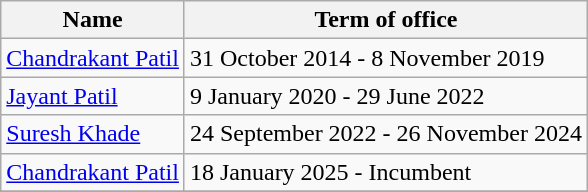<table class="wikitable">
<tr>
<th>Name</th>
<th>Term of office</th>
</tr>
<tr>
<td><a href='#'>Chandrakant Patil</a></td>
<td>31 October 2014 - 8 November 2019</td>
</tr>
<tr>
<td><a href='#'>Jayant Patil</a></td>
<td>9 January 2020 - 29 June 2022</td>
</tr>
<tr>
<td><a href='#'>Suresh Khade</a></td>
<td>24 September 2022 - 26 November 2024</td>
</tr>
<tr>
<td><a href='#'>Chandrakant Patil</a></td>
<td>18 January 2025 - Incumbent</td>
</tr>
<tr>
</tr>
</table>
